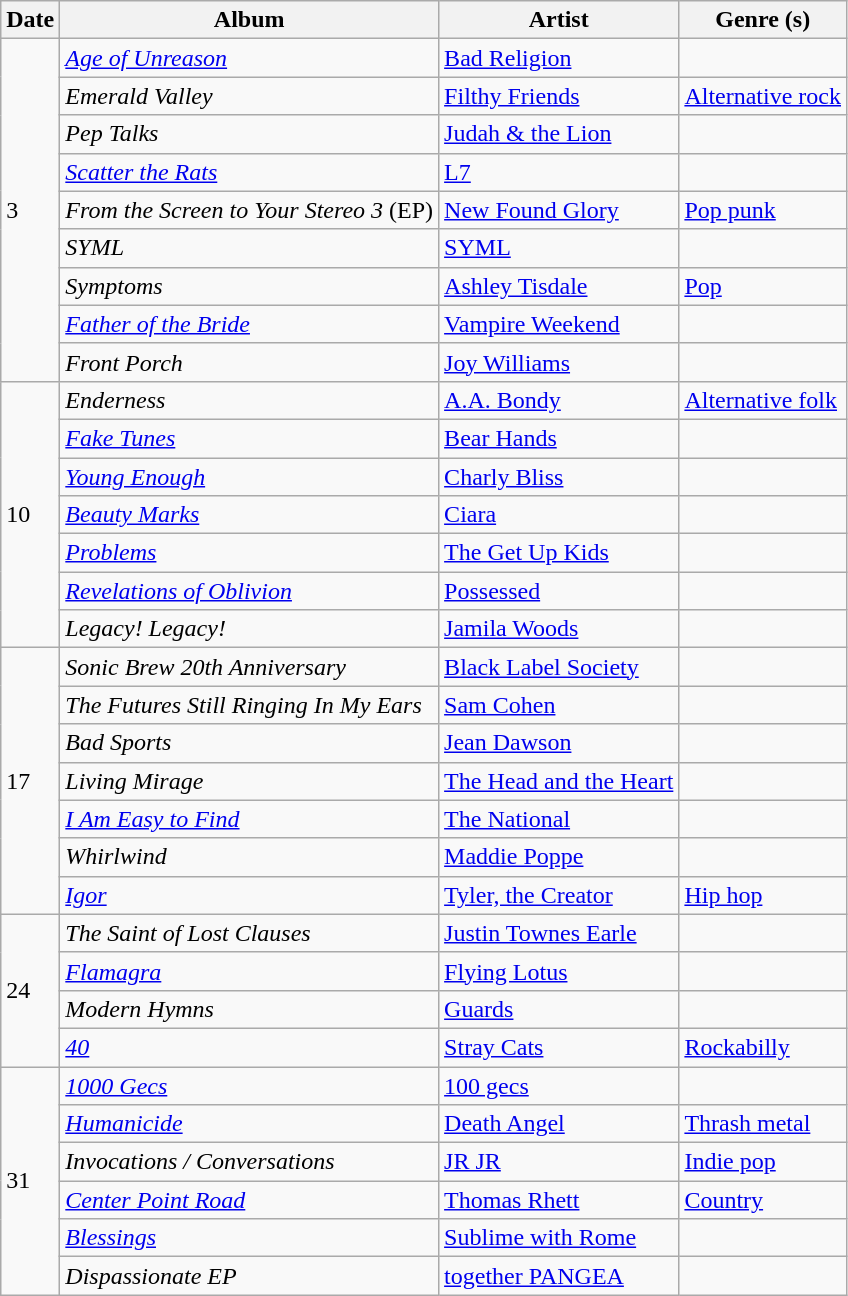<table class="wikitable">
<tr>
<th>Date</th>
<th>Album</th>
<th>Artist</th>
<th>Genre (s)</th>
</tr>
<tr>
<td rowspan="9">3</td>
<td><em><a href='#'>Age of Unreason</a></em></td>
<td><a href='#'>Bad Religion</a></td>
<td></td>
</tr>
<tr>
<td><em>Emerald Valley</em></td>
<td><a href='#'>Filthy Friends</a></td>
<td><a href='#'>Alternative rock</a></td>
</tr>
<tr>
<td><em>Pep Talks</em></td>
<td><a href='#'>Judah & the Lion</a></td>
<td></td>
</tr>
<tr>
<td><em><a href='#'>Scatter the Rats</a></em></td>
<td><a href='#'>L7</a></td>
<td></td>
</tr>
<tr>
<td><em>From the Screen to Your Stereo 3</em> (EP)</td>
<td><a href='#'>New Found Glory</a></td>
<td><a href='#'>Pop punk</a></td>
</tr>
<tr>
<td><em>SYML</em></td>
<td><a href='#'>SYML</a></td>
<td></td>
</tr>
<tr>
<td><em>Symptoms</em></td>
<td><a href='#'>Ashley Tisdale</a></td>
<td><a href='#'>Pop</a></td>
</tr>
<tr>
<td><em><a href='#'>Father of the Bride</a></em></td>
<td><a href='#'>Vampire Weekend</a></td>
<td></td>
</tr>
<tr>
<td><em>Front Porch</em></td>
<td><a href='#'>Joy Williams</a></td>
<td></td>
</tr>
<tr>
<td rowspan="7">10</td>
<td><em>Enderness</em></td>
<td><a href='#'>A.A. Bondy</a></td>
<td><a href='#'>Alternative folk</a></td>
</tr>
<tr>
<td><em><a href='#'>Fake Tunes</a></em></td>
<td><a href='#'>Bear Hands</a></td>
<td></td>
</tr>
<tr>
<td><em><a href='#'>Young Enough</a></em></td>
<td><a href='#'>Charly Bliss</a></td>
<td></td>
</tr>
<tr>
<td><em><a href='#'>Beauty Marks</a></em></td>
<td><a href='#'>Ciara</a></td>
<td></td>
</tr>
<tr>
<td><em><a href='#'>Problems</a></em></td>
<td><a href='#'>The Get Up Kids</a></td>
<td></td>
</tr>
<tr>
<td><em><a href='#'>Revelations of Oblivion</a></em></td>
<td><a href='#'>Possessed</a></td>
<td></td>
</tr>
<tr>
<td><em>Legacy! Legacy!</em></td>
<td><a href='#'>Jamila Woods</a></td>
<td></td>
</tr>
<tr>
<td rowspan="7">17</td>
<td><em>Sonic Brew 20th Anniversary</em></td>
<td><a href='#'>Black Label Society</a></td>
<td></td>
</tr>
<tr>
<td><em>The Futures Still Ringing In My Ears</em></td>
<td><a href='#'>Sam Cohen</a></td>
<td></td>
</tr>
<tr>
<td><em>Bad Sports</em></td>
<td><a href='#'>Jean Dawson</a></td>
<td></td>
</tr>
<tr>
<td><em>Living Mirage</em></td>
<td><a href='#'>The Head and the Heart</a></td>
<td></td>
</tr>
<tr>
<td><em><a href='#'>I Am Easy to Find</a></em></td>
<td><a href='#'>The National</a></td>
<td></td>
</tr>
<tr>
<td><em>Whirlwind</em></td>
<td><a href='#'>Maddie Poppe</a></td>
<td></td>
</tr>
<tr>
<td><em><a href='#'>Igor</a></em></td>
<td><a href='#'>Tyler, the Creator</a></td>
<td><a href='#'>Hip hop</a></td>
</tr>
<tr>
<td rowspan="4">24</td>
<td><em>The Saint of Lost Clauses</em></td>
<td><a href='#'>Justin Townes Earle</a></td>
<td></td>
</tr>
<tr>
<td><em><a href='#'>Flamagra</a></em></td>
<td><a href='#'>Flying Lotus</a></td>
<td></td>
</tr>
<tr>
<td><em>Modern Hymns</em></td>
<td><a href='#'>Guards</a></td>
<td></td>
</tr>
<tr>
<td><em><a href='#'>40</a></em></td>
<td><a href='#'>Stray Cats</a></td>
<td><a href='#'>Rockabilly</a></td>
</tr>
<tr>
<td rowspan="6">31</td>
<td><em><a href='#'>1000 Gecs</a></em></td>
<td><a href='#'>100 gecs</a></td>
<td></td>
</tr>
<tr>
<td><em><a href='#'>Humanicide</a></em></td>
<td><a href='#'>Death Angel</a></td>
<td><a href='#'>Thrash metal</a></td>
</tr>
<tr>
<td><em>Invocations / Conversations</em></td>
<td><a href='#'>JR JR</a></td>
<td><a href='#'>Indie pop</a></td>
</tr>
<tr>
<td><em><a href='#'>Center Point Road</a></em></td>
<td><a href='#'>Thomas Rhett</a></td>
<td><a href='#'>Country</a></td>
</tr>
<tr>
<td><em><a href='#'>Blessings</a></em></td>
<td><a href='#'>Sublime with Rome</a></td>
<td></td>
</tr>
<tr>
<td><em>Dispassionate EP</em></td>
<td><a href='#'>together PANGEA</a></td>
<td></td>
</tr>
</table>
